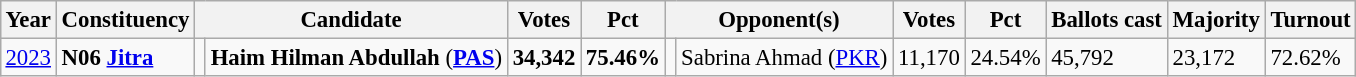<table class="wikitable" style="margin:0.5em ; font-size:95%">
<tr>
<th>Year</th>
<th>Constituency</th>
<th colspan=2>Candidate</th>
<th>Votes</th>
<th>Pct</th>
<th colspan=2>Opponent(s)</th>
<th>Votes</th>
<th>Pct</th>
<th>Ballots cast</th>
<th>Majority</th>
<th>Turnout</th>
</tr>
<tr>
<td><a href='#'>2023</a></td>
<td><strong>N06 <a href='#'>Jitra</a></strong></td>
<td bgcolor=></td>
<td><strong>Haim Hilman Abdullah</strong> (<a href='#'><strong>PAS</strong></a>)</td>
<td align=right><strong>34,342</strong></td>
<td><strong>75.46%</strong></td>
<td></td>
<td>Sabrina Ahmad (<a href='#'>PKR</a>)</td>
<td align=right>11,170</td>
<td>24.54%</td>
<td>45,792</td>
<td>23,172</td>
<td>72.62%</td>
</tr>
</table>
